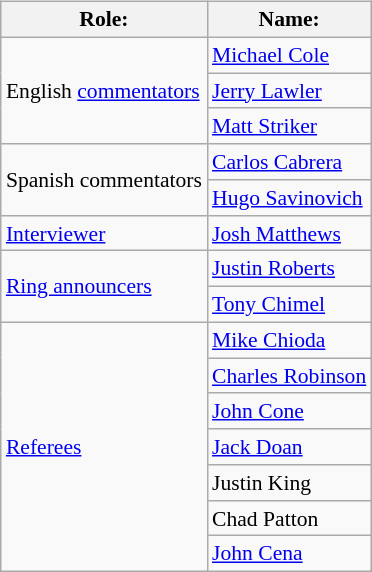<table class=wikitable style="font-size:90%; margin: 0.5em 0 0.5em 1em; float: right; clear: right;">
<tr>
<th>Role:</th>
<th>Name:</th>
</tr>
<tr>
<td rowspan=3>English <a href='#'>commentators</a></td>
<td><a href='#'>Michael Cole</a></td>
</tr>
<tr>
<td><a href='#'>Jerry Lawler</a></td>
</tr>
<tr>
<td><a href='#'>Matt Striker</a></td>
</tr>
<tr>
<td rowspan=2>Spanish commentators</td>
<td><a href='#'>Carlos Cabrera</a></td>
</tr>
<tr>
<td><a href='#'>Hugo Savinovich</a></td>
</tr>
<tr>
<td><a href='#'>Interviewer</a></td>
<td><a href='#'>Josh Matthews</a></td>
</tr>
<tr>
<td rowspan=2><a href='#'>Ring announcers</a></td>
<td><a href='#'>Justin Roberts</a></td>
</tr>
<tr>
<td><a href='#'>Tony Chimel</a></td>
</tr>
<tr>
<td rowspan=7><a href='#'>Referees</a></td>
<td><a href='#'>Mike Chioda</a></td>
</tr>
<tr>
<td><a href='#'>Charles Robinson</a></td>
</tr>
<tr>
<td><a href='#'>John Cone</a></td>
</tr>
<tr>
<td><a href='#'>Jack Doan</a></td>
</tr>
<tr>
<td>Justin King</td>
</tr>
<tr>
<td>Chad Patton</td>
</tr>
<tr>
<td><a href='#'>John Cena</a> </td>
</tr>
</table>
